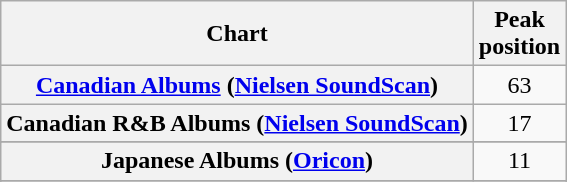<table class="wikitable plainrowheaders sortable" style="text-align:center;">
<tr>
<th scope="col">Chart</th>
<th scope="col">Peak<br>position</th>
</tr>
<tr>
<th scope="row"><a href='#'>Canadian Albums</a> (<a href='#'>Nielsen SoundScan</a>)</th>
<td>63</td>
</tr>
<tr>
<th scope="row">Canadian R&B Albums (<a href='#'>Nielsen SoundScan</a>)</th>
<td>17</td>
</tr>
<tr>
</tr>
<tr>
</tr>
<tr>
</tr>
<tr>
</tr>
<tr>
<th scope="row">Japanese Albums (<a href='#'>Oricon</a>)</th>
<td>11</td>
</tr>
<tr>
</tr>
<tr>
</tr>
<tr>
</tr>
<tr>
</tr>
<tr>
</tr>
<tr>
</tr>
</table>
